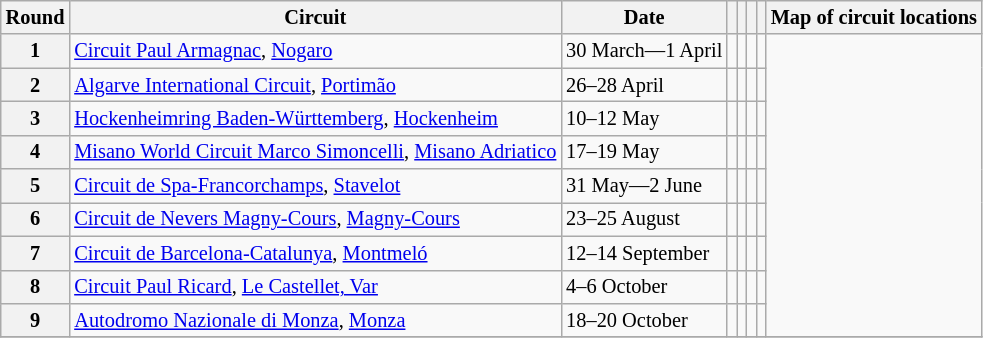<table class="wikitable" style="font-size:85%;">
<tr>
<th>Round</th>
<th>Circuit</th>
<th>Date</th>
<th></th>
<th></th>
<th></th>
<th></th>
<th>Map of circuit locations</th>
</tr>
<tr>
<th>1</th>
<td> <a href='#'>Circuit Paul Armagnac</a>, <a href='#'>Nogaro</a></td>
<td>30 March—1 April</td>
<td></td>
<td></td>
<td></td>
<td></td>
<td rowspan="9"><br></td>
</tr>
<tr>
<th>2</th>
<td> <a href='#'>Algarve International Circuit</a>, <a href='#'>Portimão</a></td>
<td>26–28 April</td>
<td></td>
<td></td>
<td></td>
<td></td>
</tr>
<tr>
<th>3</th>
<td> <a href='#'>Hockenheimring Baden-Württemberg</a>, <a href='#'>Hockenheim</a></td>
<td>10–12 May</td>
<td></td>
<td></td>
<td></td>
<td></td>
</tr>
<tr>
<th>4</th>
<td> <a href='#'>Misano World Circuit Marco Simoncelli</a>, <a href='#'>Misano Adriatico</a></td>
<td>17–19 May</td>
<td></td>
<td></td>
<td></td>
<td></td>
</tr>
<tr>
<th>5</th>
<td> <a href='#'>Circuit de Spa-Francorchamps</a>, <a href='#'>Stavelot</a></td>
<td>31 May—2 June</td>
<td></td>
<td></td>
<td></td>
<td></td>
</tr>
<tr>
<th>6</th>
<td> <a href='#'>Circuit de Nevers Magny-Cours</a>, <a href='#'>Magny-Cours</a></td>
<td>23–25 August</td>
<td></td>
<td></td>
<td></td>
<td></td>
</tr>
<tr>
<th>7</th>
<td> <a href='#'>Circuit de Barcelona-Catalunya</a>, <a href='#'>Montmeló</a></td>
<td>12–14 September</td>
<td></td>
<td></td>
<td></td>
<td></td>
</tr>
<tr>
<th>8</th>
<td> <a href='#'>Circuit Paul Ricard</a>, <a href='#'>Le Castellet, Var</a></td>
<td>4–6 October</td>
<td></td>
<td></td>
<td></td>
<td></td>
</tr>
<tr>
<th>9</th>
<td> <a href='#'>Autodromo Nazionale di Monza</a>, <a href='#'>Monza</a></td>
<td>18–20 October</td>
<td></td>
<td></td>
<td></td>
<td></td>
</tr>
<tr>
</tr>
</table>
